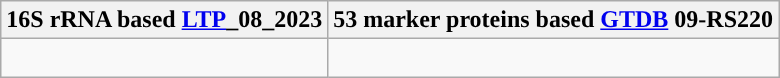<table class="wikitable">
<tr>
<th colspan=1>16S rRNA based <a href='#'>LTP</a>_08_2023</th>
<th colspan=1>53 marker proteins based <a href='#'>GTDB</a> 09-RS220</th>
</tr>
<tr>
<td style="vertical-align:top"><br></td>
<td><br></td>
</tr>
</table>
